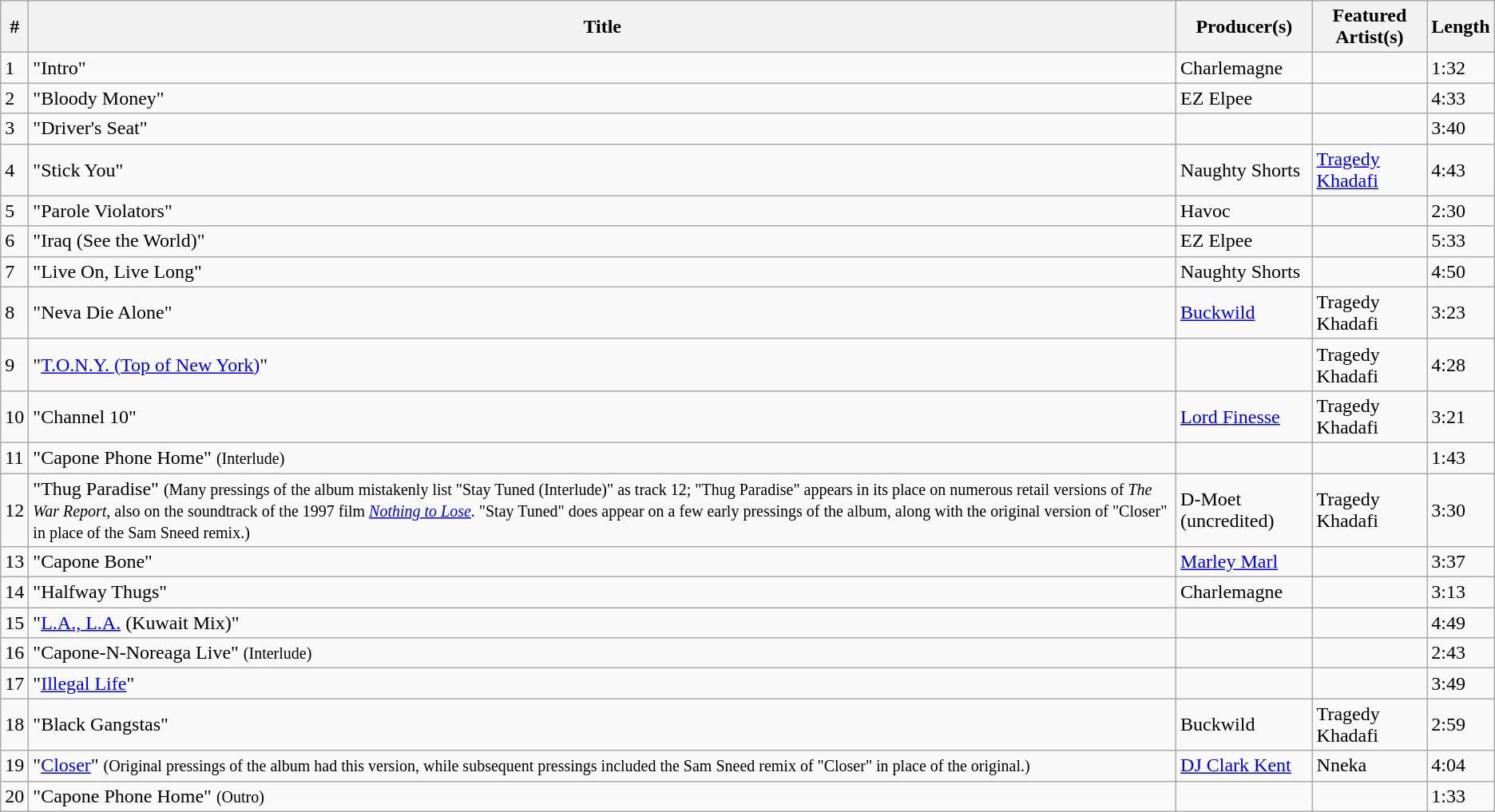<table class="wikitable">
<tr>
<th style="text-align:center;">#</th>
<th style="text-align:center;">Title</th>
<th style="text-align:center;">Producer(s)</th>
<th style="text-align:center;">Featured Artist(s)</th>
<th style="text-align:center;">Length</th>
</tr>
<tr>
<td>1</td>
<td>"Intro"</td>
<td>Charlemagne</td>
<td></td>
<td>1:32</td>
</tr>
<tr>
<td>2</td>
<td>"Bloody Money"</td>
<td>EZ Elpee</td>
<td></td>
<td>4:33</td>
</tr>
<tr>
<td>3</td>
<td>"Driver's Seat"</td>
<td></td>
<td></td>
<td>3:40</td>
</tr>
<tr>
<td>4</td>
<td>"Stick You"</td>
<td>Naughty Shorts</td>
<td><a href='#'>Tragedy Khadafi</a></td>
<td>4:43</td>
</tr>
<tr>
<td>5</td>
<td>"Parole Violators"</td>
<td>Havoc</td>
<td></td>
<td>2:30</td>
</tr>
<tr>
<td>6</td>
<td>"Iraq (See the World)"</td>
<td>EZ Elpee</td>
<td></td>
<td>5:33</td>
</tr>
<tr>
<td>7</td>
<td>"Live On, Live Long"</td>
<td>Naughty Shorts</td>
<td></td>
<td>4:50</td>
</tr>
<tr>
<td>8</td>
<td>"Neva Die Alone"</td>
<td><a href='#'>Buckwild</a></td>
<td>Tragedy Khadafi</td>
<td>3:23</td>
</tr>
<tr>
<td>9</td>
<td>"<a href='#'>T.O.N.Y. (Top of New York)</a>"</td>
<td></td>
<td>Tragedy Khadafi</td>
<td>4:28</td>
</tr>
<tr>
<td>10</td>
<td>"Channel 10"</td>
<td><a href='#'>Lord Finesse</a></td>
<td>Tragedy Khadafi</td>
<td>3:21</td>
</tr>
<tr>
<td>11</td>
<td>"Capone Phone Home" <small>(Interlude)</small></td>
<td></td>
<td></td>
<td>1:43</td>
</tr>
<tr>
<td>12</td>
<td>"Thug Paradise" <small>(Many pressings of the album mistakenly list "Stay Tuned (Interlude)" as track 12; "Thug Paradise" appears in its place on numerous retail versions of <em>The War Report</em>, also on the soundtrack of the 1997 film <em><a href='#'>Nothing to Lose</a></em>. "Stay Tuned" does appear on a few early pressings of the album, along with the original version of "Closer" in place of the Sam Sneed remix.)</small></td>
<td>D-Moet (uncredited)</td>
<td>Tragedy Khadafi</td>
<td>3:30</td>
</tr>
<tr>
<td>13</td>
<td>"Capone Bone"</td>
<td><a href='#'>Marley Marl</a></td>
<td></td>
<td>3:37</td>
</tr>
<tr>
<td>14</td>
<td>"Halfway Thugs"</td>
<td>Charlemagne</td>
<td></td>
<td>3:13</td>
</tr>
<tr>
<td>15</td>
<td>"<a href='#'>L.A., L.A.</a> (Kuwait Mix)"</td>
<td></td>
<td></td>
<td>4:49</td>
</tr>
<tr>
<td>16</td>
<td>"Capone-N-Noreaga Live" <small>(Interlude)</small></td>
<td></td>
<td></td>
<td>2:43</td>
</tr>
<tr>
<td>17</td>
<td>"<a href='#'>Illegal Life</a>"</td>
<td></td>
<td></td>
<td>3:49</td>
</tr>
<tr>
<td>18</td>
<td>"Black Gangstas"</td>
<td>Buckwild</td>
<td>Tragedy Khadafi</td>
<td>2:59</td>
</tr>
<tr>
<td>19</td>
<td>"<a href='#'>Closer</a>" <small>(Original pressings of the album had this version, while subsequent pressings included the Sam Sneed remix of "Closer" in place of the original.)</small></td>
<td><a href='#'>DJ Clark Kent</a></td>
<td>Nneka</td>
<td>4:04</td>
</tr>
<tr>
<td>20</td>
<td>"Capone Phone Home" <small>(Outro)</small></td>
<td></td>
<td></td>
<td>1:33</td>
</tr>
</table>
